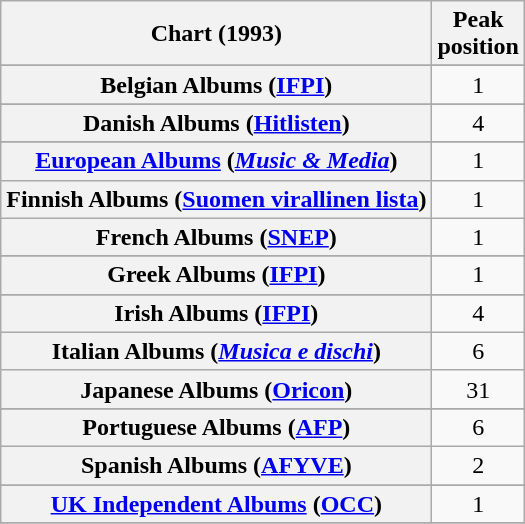<table class="wikitable sortable plainrowheaders" style="text-align:center">
<tr>
<th scope="col">Chart (1993)</th>
<th scope="col">Peak<br>position</th>
</tr>
<tr>
</tr>
<tr>
</tr>
<tr>
<th scope="row">Belgian Albums (<a href='#'>IFPI</a>)</th>
<td>1</td>
</tr>
<tr>
</tr>
<tr>
<th scope="row">Danish Albums (<a href='#'>Hitlisten</a>)</th>
<td>4</td>
</tr>
<tr>
</tr>
<tr>
<th scope="row"><a href='#'>European Albums</a> (<em><a href='#'>Music & Media</a></em>)</th>
<td>1</td>
</tr>
<tr>
<th scope="row">Finnish Albums (<a href='#'>Suomen virallinen lista</a>)</th>
<td>1</td>
</tr>
<tr>
<th scope="row">French Albums (<a href='#'>SNEP</a>)</th>
<td>1</td>
</tr>
<tr>
</tr>
<tr>
<th scope="row">Greek Albums (<a href='#'>IFPI</a>)</th>
<td>1</td>
</tr>
<tr>
</tr>
<tr>
<th scope="row">Irish Albums (<a href='#'>IFPI</a>)</th>
<td>4</td>
</tr>
<tr>
<th scope="row">Italian Albums (<em><a href='#'>Musica e dischi</a></em>)</th>
<td>6</td>
</tr>
<tr>
<th scope="row">Japanese Albums (<a href='#'>Oricon</a>)</th>
<td>31</td>
</tr>
<tr>
</tr>
<tr>
</tr>
<tr>
<th scope="row">Portuguese Albums (<a href='#'>AFP</a>)</th>
<td>6</td>
</tr>
<tr>
<th scope="row">Spanish Albums (<a href='#'>AFYVE</a>)</th>
<td>2</td>
</tr>
<tr>
</tr>
<tr>
</tr>
<tr>
</tr>
<tr>
<th scope="row"><a href='#'>UK Independent Albums</a> (<a href='#'>OCC</a>)</th>
<td>1</td>
</tr>
<tr>
</tr>
</table>
